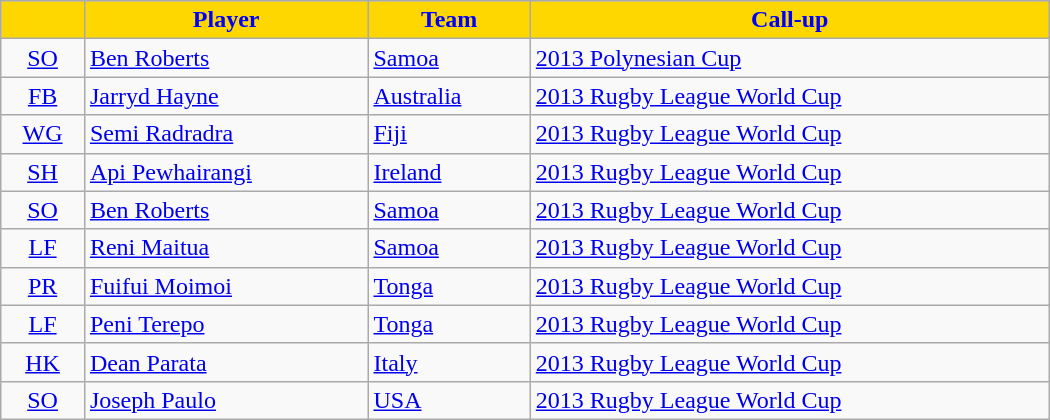<table class="wikitable" style="width:700px;">
<tr bgcolor=#bdb76b>
<th style="background:gold; color:blue; text-align:center;"></th>
<th style="background:gold; color:blue; text-align:center;">Player</th>
<th style="background:gold; color:blue; text-align:center;">Team</th>
<th style="background:gold; color:blue; text-align:center;">Call-up</th>
</tr>
<tr>
<td style="text-align:center"><a href='#'>SO</a></td>
<td><a href='#'>Ben Roberts</a></td>
<td> <a href='#'>Samoa</a></td>
<td><a href='#'>2013 Polynesian Cup</a></td>
</tr>
<tr>
<td style="text-align:center"><a href='#'>FB</a></td>
<td><a href='#'>Jarryd Hayne</a></td>
<td> <a href='#'>Australia</a></td>
<td><a href='#'>2013 Rugby League World Cup</a></td>
</tr>
<tr>
<td style="text-align:center"><a href='#'>WG</a></td>
<td><a href='#'>Semi Radradra</a></td>
<td> <a href='#'>Fiji</a></td>
<td><a href='#'>2013 Rugby League World Cup</a></td>
</tr>
<tr>
<td style="text-align:center"><a href='#'>SH</a></td>
<td><a href='#'>Api Pewhairangi</a></td>
<td> <a href='#'>Ireland</a></td>
<td><a href='#'>2013 Rugby League World Cup</a></td>
</tr>
<tr>
<td style="text-align:center"><a href='#'>SO</a></td>
<td><a href='#'>Ben Roberts</a></td>
<td> <a href='#'>Samoa</a></td>
<td><a href='#'>2013 Rugby League World Cup</a></td>
</tr>
<tr>
<td style="text-align:center"><a href='#'>LF</a></td>
<td><a href='#'>Reni Maitua</a></td>
<td> <a href='#'>Samoa</a></td>
<td><a href='#'>2013 Rugby League World Cup</a></td>
</tr>
<tr>
<td style="text-align:center"><a href='#'>PR</a></td>
<td><a href='#'>Fuifui Moimoi</a></td>
<td> <a href='#'>Tonga</a></td>
<td><a href='#'>2013 Rugby League World Cup</a></td>
</tr>
<tr>
<td style="text-align:center"><a href='#'>LF</a></td>
<td><a href='#'>Peni Terepo</a></td>
<td> <a href='#'>Tonga</a></td>
<td><a href='#'>2013 Rugby League World Cup</a></td>
</tr>
<tr>
<td style="text-align:center"><a href='#'>HK</a></td>
<td><a href='#'>Dean Parata</a></td>
<td> <a href='#'>Italy</a></td>
<td><a href='#'>2013 Rugby League World Cup</a></td>
</tr>
<tr>
<td style="text-align:center"><a href='#'>SO</a></td>
<td><a href='#'>Joseph Paulo</a></td>
<td> <a href='#'>USA</a></td>
<td><a href='#'>2013 Rugby League World Cup</a></td>
</tr>
</table>
